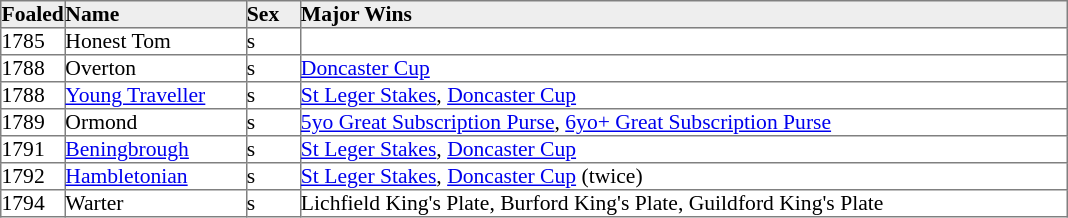<table border="1" cellpadding="0" style="border-collapse: collapse; font-size:90%">
<tr style="background:#eee;">
<td style="width:35px;"><strong>Foaled</strong></td>
<td style="width:120px;"><strong>Name</strong></td>
<td style="width:35px;"><strong>Sex</strong></td>
<td style="width:510px;"><strong>Major Wins</strong></td>
</tr>
<tr>
<td>1785</td>
<td>Honest Tom</td>
<td>s</td>
<td></td>
</tr>
<tr>
<td>1788</td>
<td>Overton</td>
<td>s</td>
<td><a href='#'>Doncaster Cup</a></td>
</tr>
<tr>
<td>1788</td>
<td><a href='#'>Young Traveller</a></td>
<td>s</td>
<td><a href='#'>St Leger Stakes</a>, <a href='#'>Doncaster Cup</a></td>
</tr>
<tr>
<td>1789</td>
<td>Ormond</td>
<td>s</td>
<td><a href='#'>5yo Great Subscription Purse</a>, <a href='#'>6yo+ Great Subscription Purse</a></td>
</tr>
<tr>
<td>1791</td>
<td><a href='#'>Beningbrough</a></td>
<td>s</td>
<td><a href='#'>St Leger Stakes</a>, <a href='#'>Doncaster Cup</a></td>
</tr>
<tr>
<td>1792</td>
<td><a href='#'>Hambletonian</a></td>
<td>s</td>
<td><a href='#'>St Leger Stakes</a>, <a href='#'>Doncaster Cup</a> (twice)</td>
</tr>
<tr>
<td>1794</td>
<td>Warter</td>
<td>s</td>
<td>Lichfield King's Plate, Burford King's Plate, Guildford King's Plate</td>
</tr>
</table>
